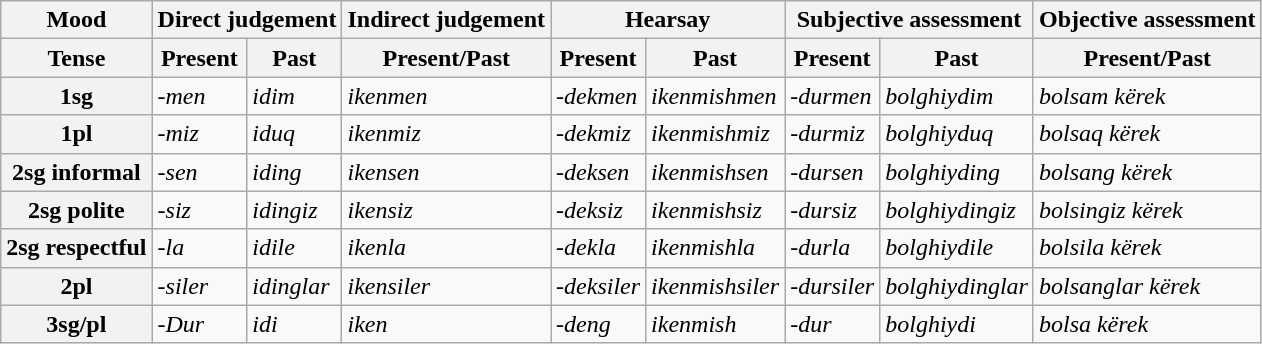<table class="wikitable">
<tr>
<th>Mood</th>
<th colspan="2">Direct judgement</th>
<th>Indirect judgement</th>
<th colspan="2">Hearsay</th>
<th colspan="2">Subjective assessment</th>
<th>Objective assessment</th>
</tr>
<tr>
<th>Tense</th>
<th>Present</th>
<th>Past</th>
<th>Present/Past</th>
<th>Present</th>
<th>Past</th>
<th>Present</th>
<th>Past</th>
<th>Present/Past</th>
</tr>
<tr>
<th>1sg</th>
<td><em>-men</em></td>
<td><em>idim</em></td>
<td><em>ikenmen</em></td>
<td><em>-dekmen</em></td>
<td><em>ikenmishmen</em></td>
<td><em>-durmen</em></td>
<td><em>bolghiydim</em></td>
<td><em>bolsam kërek</em></td>
</tr>
<tr>
<th>1pl</th>
<td><em>-miz</em></td>
<td><em>iduq</em></td>
<td><em>ikenmiz</em></td>
<td><em>-dekmiz</em></td>
<td><em>ikenmishmiz</em></td>
<td><em>-durmiz</em></td>
<td><em>bolghiyduq</em></td>
<td><em>bolsaq kërek</em></td>
</tr>
<tr>
<th>2sg informal</th>
<td><em>-sen</em></td>
<td><em>iding</em></td>
<td><em>ikensen</em></td>
<td><em>-deksen</em></td>
<td><em>ikenmishsen</em></td>
<td><em>-dursen</em></td>
<td><em>bolghiyding</em></td>
<td><em>bolsang kërek</em></td>
</tr>
<tr>
<th>2sg polite</th>
<td><em>-siz</em></td>
<td><em>idingiz</em></td>
<td><em>ikensiz</em></td>
<td><em>-deksiz</em></td>
<td><em>ikenmishsiz</em></td>
<td><em>-dursiz</em></td>
<td><em>bolghiydingiz</em></td>
<td><em>bolsingiz kërek</em></td>
</tr>
<tr>
<th>2sg respectful</th>
<td><em>-la</em></td>
<td><em>idile</em></td>
<td><em>ikenla</em></td>
<td><em>-dekla</em></td>
<td><em>ikenmishla</em></td>
<td><em>-durla</em></td>
<td><em>bolghiydile</em></td>
<td><em>bolsila kërek</em></td>
</tr>
<tr>
<th>2pl</th>
<td><em>-siler</em></td>
<td><em>idinglar</em></td>
<td><em>ikensiler</em></td>
<td><em>-deksiler</em></td>
<td><em>ikenmishsiler</em></td>
<td><em>-dursiler</em></td>
<td><em>bolghiydinglar</em></td>
<td><em>bolsanglar kërek</em></td>
</tr>
<tr>
<th>3sg/pl</th>
<td><em>-Dur</em></td>
<td><em>idi</em></td>
<td><em>iken</em></td>
<td><em>-deng</em></td>
<td><em>ikenmish</em></td>
<td><em>-dur</em></td>
<td><em>bolghiydi</em></td>
<td><em>bolsa kërek</em></td>
</tr>
</table>
